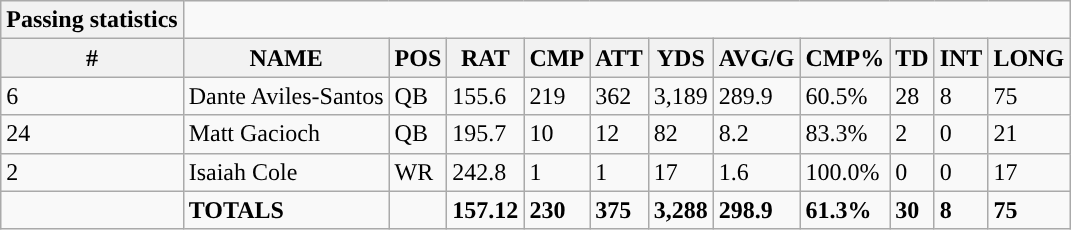<table class="wikitable">
<tr>
<th style="text-align:center; ">Passing statistics</th>
</tr>
<tr>
<th>#</th>
<th>NAME</th>
<th>POS</th>
<th>RAT</th>
<th>CMP</th>
<th>ATT</th>
<th>YDS</th>
<th>AVG/G</th>
<th>CMP%</th>
<th>TD</th>
<th>INT</th>
<th>LONG</th>
</tr>
<tr>
<td>6</td>
<td>Dante Aviles-Santos</td>
<td>QB</td>
<td>155.6</td>
<td>219</td>
<td>362</td>
<td>3,189</td>
<td>289.9</td>
<td>60.5%</td>
<td>28</td>
<td>8</td>
<td>75</td>
</tr>
<tr>
<td>24</td>
<td>Matt Gacioch</td>
<td>QB</td>
<td>195.7</td>
<td>10</td>
<td>12</td>
<td>82</td>
<td>8.2</td>
<td>83.3%</td>
<td>2</td>
<td>0</td>
<td>21</td>
</tr>
<tr>
<td>2</td>
<td>Isaiah Cole</td>
<td>WR</td>
<td>242.8</td>
<td>1</td>
<td>1</td>
<td>17</td>
<td>1.6</td>
<td>100.0%</td>
<td>0</td>
<td>0</td>
<td>17</td>
</tr>
<tr>
<td></td>
<td><strong>TOTALS</strong></td>
<td></td>
<td><strong>157.12</strong></td>
<td><strong>230</strong></td>
<td><strong>375</strong></td>
<td><strong>3,288</strong></td>
<td><strong>298.9</strong></td>
<td><strong>61.3%</strong></td>
<td><strong>30</strong></td>
<td><strong>8</strong></td>
<td><strong>75</strong></td>
</tr>
</table>
